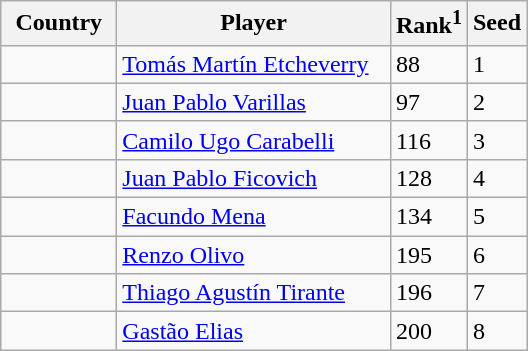<table class="sortable wikitable">
<tr>
<th width="70">Country</th>
<th width="175">Player</th>
<th>Rank<sup>1</sup></th>
<th>Seed</th>
</tr>
<tr>
<td></td>
<td><a href='#'>Tomás Martín Etcheverry</a></td>
<td>88</td>
<td>1</td>
</tr>
<tr>
<td></td>
<td><a href='#'>Juan Pablo Varillas</a></td>
<td>97</td>
<td>2</td>
</tr>
<tr>
<td></td>
<td><a href='#'>Camilo Ugo Carabelli</a></td>
<td>116</td>
<td>3</td>
</tr>
<tr>
<td></td>
<td><a href='#'>Juan Pablo Ficovich</a></td>
<td>128</td>
<td>4</td>
</tr>
<tr>
<td></td>
<td><a href='#'>Facundo Mena</a></td>
<td>134</td>
<td>5</td>
</tr>
<tr>
<td></td>
<td><a href='#'>Renzo Olivo</a></td>
<td>195</td>
<td>6</td>
</tr>
<tr>
<td></td>
<td><a href='#'>Thiago Agustín Tirante</a></td>
<td>196</td>
<td>7</td>
</tr>
<tr>
<td></td>
<td><a href='#'>Gastão Elias</a></td>
<td>200</td>
<td>8</td>
</tr>
</table>
